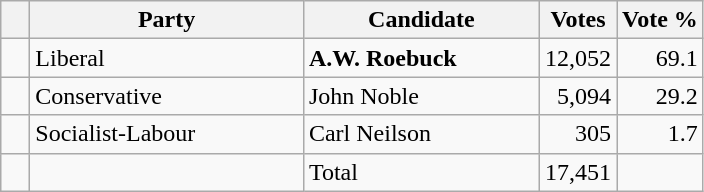<table class="wikitable">
<tr>
<th></th>
<th scope="col" width="175">Party</th>
<th scope="col" width="150">Candidate</th>
<th>Votes</th>
<th>Vote %</th>
</tr>
<tr>
<td>   </td>
<td>Liberal</td>
<td><strong>A.W. Roebuck</strong></td>
<td align=right>12,052</td>
<td align=right>69.1</td>
</tr>
<tr>
<td>   </td>
<td>Conservative</td>
<td>John Noble</td>
<td align=right>5,094</td>
<td align=right>29.2</td>
</tr>
<tr>
<td>   </td>
<td>Socialist-Labour</td>
<td>Carl Neilson</td>
<td align=right>305</td>
<td align=right>1.7</td>
</tr>
<tr>
<td></td>
<td></td>
<td>Total</td>
<td align=right>17,451</td>
<td></td>
</tr>
</table>
